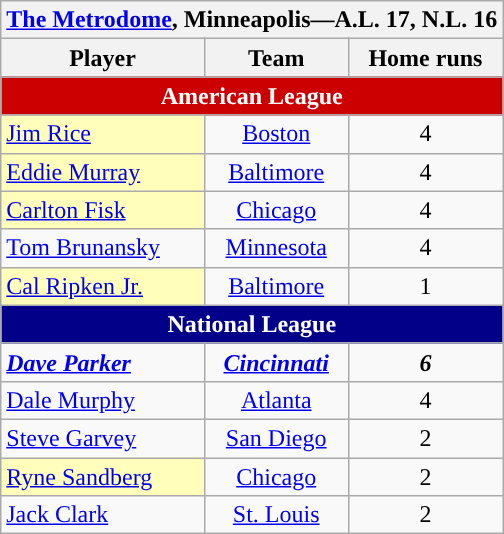<table class="wikitable" style="text-align:right;">
<tr>
<th colspan="3"><a href='#'>The Metrodome</a>, Minneapolis—A.L. 17, N.L. 16</th>
</tr>
<tr>
<th>Player</th>
<th>Team</th>
<th>Home runs</th>
</tr>
<tr>
<th colspan="3" style="text-align:center; background:#CC0001; color:#FFFFFF;">American League</th>
</tr>
<tr>
<td align="left" style="background:#ffb"><a href='#'>Jim Rice</a></td>
<td style="text-align:center;"><a href='#'>Boston</a></td>
<td style="text-align:center;">4</td>
</tr>
<tr>
<td align="left" style="background:#ffb"><a href='#'>Eddie Murray</a></td>
<td style="text-align:center;"><a href='#'>Baltimore</a></td>
<td style="text-align:center;">4</td>
</tr>
<tr>
<td align="left" style="background:#ffb"><a href='#'>Carlton Fisk</a></td>
<td style="text-align:center;"><a href='#'>Chicago</a></td>
<td style="text-align:center;">4</td>
</tr>
<tr>
<td align="left"><a href='#'>Tom Brunansky</a></td>
<td style="text-align:center;"><a href='#'>Minnesota</a></td>
<td style="text-align:center;">4</td>
</tr>
<tr>
<td align="left" style="background:#ffb"><a href='#'>Cal Ripken Jr.</a></td>
<td style="text-align:center;"><a href='#'>Baltimore</a></td>
<td style="text-align:center;">1</td>
</tr>
<tr>
<th colspan="3" style="text-align:center; background:#020088; color:#FFFFFF;">National League</th>
</tr>
<tr>
<td align="left"><strong><em><a href='#'>Dave Parker</a></em></strong></td>
<td style="text-align:center;"><strong><em><a href='#'>Cincinnati</a></em></strong></td>
<td style="text-align:center;"><strong><em>6</em></strong></td>
</tr>
<tr>
<td align="left"><a href='#'>Dale Murphy</a></td>
<td style="text-align:center;"><a href='#'>Atlanta</a></td>
<td style="text-align:center;">4</td>
</tr>
<tr>
<td align="left"><a href='#'>Steve Garvey</a></td>
<td style="text-align:center;"><a href='#'>San Diego</a></td>
<td style="text-align:center;">2</td>
</tr>
<tr>
<td align="left" style="background:#ffb"><a href='#'>Ryne Sandberg</a></td>
<td style="text-align:center;"><a href='#'>Chicago</a></td>
<td style="text-align:center;">2</td>
</tr>
<tr>
<td align="left"><a href='#'>Jack Clark</a></td>
<td style="text-align:center;"><a href='#'>St. Louis</a></td>
<td style="text-align:center;">2</td>
</tr>
</table>
